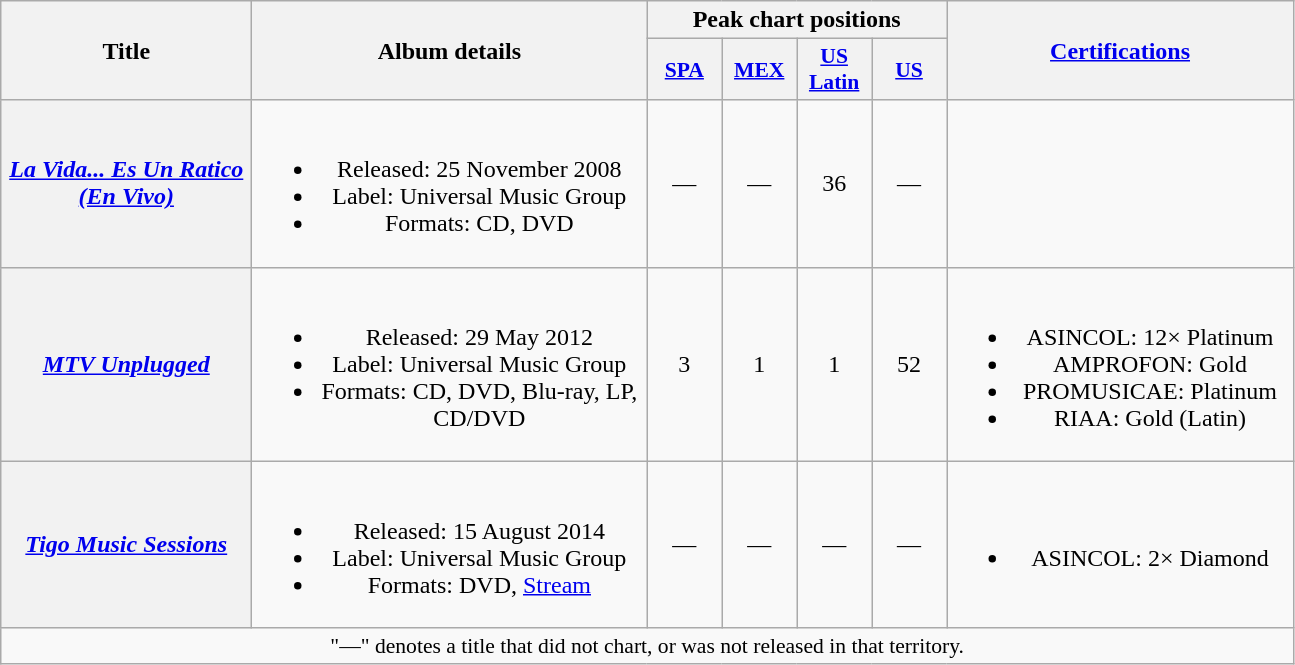<table class="wikitable plainrowheaders" style="text-align:center;" border="1">
<tr>
<th scope="col" rowspan="2" style="width:10em;">Title</th>
<th scope="col" rowspan="2" style="width:16em;">Album details</th>
<th scope="col" colspan="4">Peak chart positions</th>
<th scope="col" rowspan="2" style="width:14em;"><a href='#'>Certifications</a></th>
</tr>
<tr>
<th scope="col" style="width:3em;font-size:90%;"><a href='#'>SPA</a><br></th>
<th scope="col" style="width:3em;font-size:90%;"><a href='#'>MEX</a><br></th>
<th scope="col" style="width:3em;font-size:90%;"><a href='#'>US<br>Latin</a><br></th>
<th scope="col" style="width:3em;font-size:90%;"><a href='#'>US</a><br></th>
</tr>
<tr>
<th scope="row"><em><a href='#'>La Vida... Es Un Ratico (En Vivo)</a></em></th>
<td><br><ul><li>Released: 25 November 2008</li><li>Label: Universal Music Group</li><li>Formats: CD, DVD</li></ul></td>
<td>—</td>
<td>—</td>
<td>36</td>
<td>—</td>
<td></td>
</tr>
<tr>
<th scope="row"><em><a href='#'>MTV Unplugged</a></em></th>
<td><br><ul><li>Released: 29 May 2012</li><li>Label: Universal Music Group</li><li>Formats: CD, DVD, Blu-ray, LP, CD/DVD</li></ul></td>
<td>3</td>
<td>1</td>
<td>1</td>
<td>52</td>
<td><br><ul><li>ASINCOL: 12× Platinum</li><li>AMPROFON: Gold</li><li>PROMUSICAE: Platinum</li><li>RIAA: Gold (Latin)</li></ul></td>
</tr>
<tr>
<th scope="row"><em><a href='#'>Tigo Music Sessions</a></em></th>
<td><br><ul><li>Released: 15 August 2014</li><li>Label: Universal Music Group</li><li>Formats: DVD, <a href='#'>Stream</a></li></ul></td>
<td>—</td>
<td>—</td>
<td>—</td>
<td>—</td>
<td><br><ul><li>ASINCOL: 2× Diamond</li></ul></td>
</tr>
<tr>
<td colspan="14" style="font-size:90%">"—" denotes a title that did not chart, or was not released in that territory.</td>
</tr>
</table>
